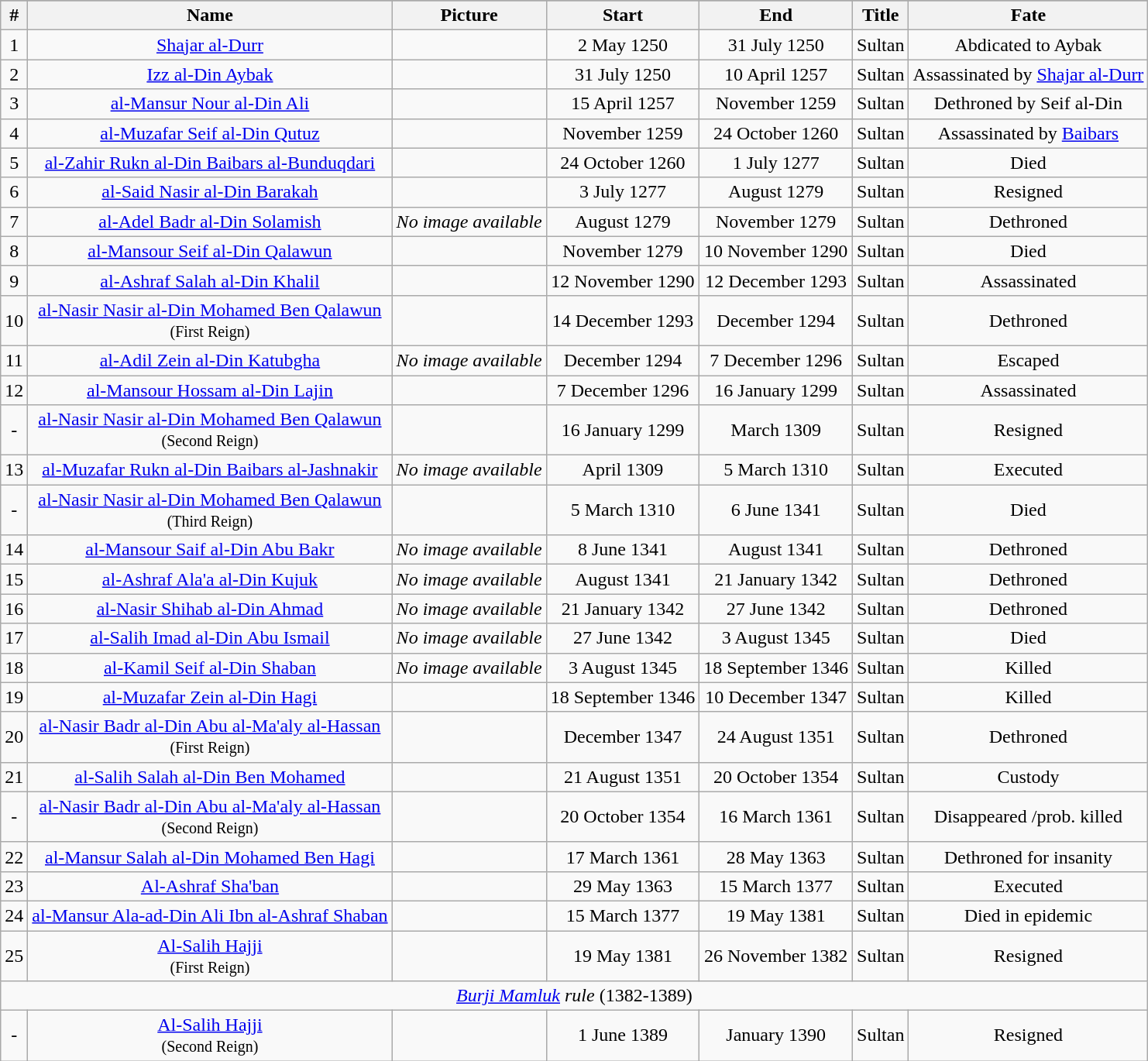<table class="wikitable" style="text-align:center">
<tr style="background:#cccccc">
</tr>
<tr>
<th>#</th>
<th>Name</th>
<th>Picture</th>
<th>Start</th>
<th>End</th>
<th>Title</th>
<th>Fate</th>
</tr>
<tr>
<td>1</td>
<td><a href='#'>Shajar al-Durr</a></td>
<td></td>
<td>2 May 1250</td>
<td>31 July 1250</td>
<td>Sultan</td>
<td>Abdicated to Aybak</td>
</tr>
<tr>
<td>2</td>
<td><a href='#'>Izz al-Din Aybak</a></td>
<td></td>
<td>31 July 1250</td>
<td>10 April 1257</td>
<td>Sultan</td>
<td>Assassinated by <a href='#'>Shajar al-Durr</a></td>
</tr>
<tr>
<td>3</td>
<td><a href='#'>al-Mansur Nour al-Din Ali</a></td>
<td></td>
<td>15 April 1257</td>
<td>November 1259</td>
<td>Sultan</td>
<td>Dethroned by Seif al-Din</td>
</tr>
<tr>
<td>4</td>
<td><a href='#'>al-Muzafar Seif al-Din Qutuz</a></td>
<td></td>
<td>November 1259</td>
<td>24 October 1260</td>
<td>Sultan</td>
<td>Assassinated by <a href='#'>Baibars</a></td>
</tr>
<tr>
<td>5</td>
<td><a href='#'>al-Zahir Rukn al-Din Baibars al-Bunduqdari</a></td>
<td></td>
<td>24 October 1260</td>
<td>1 July 1277</td>
<td>Sultan</td>
<td>Died</td>
</tr>
<tr>
<td>6</td>
<td><a href='#'>al-Said Nasir al-Din Barakah</a></td>
<td></td>
<td>3 July 1277</td>
<td>August 1279</td>
<td>Sultan</td>
<td>Resigned</td>
</tr>
<tr>
<td>7</td>
<td><a href='#'>al-Adel Badr al-Din Solamish</a></td>
<td><em>No image available</em></td>
<td>August 1279</td>
<td>November 1279</td>
<td>Sultan</td>
<td>Dethroned</td>
</tr>
<tr>
<td>8</td>
<td><a href='#'>al-Mansour Seif al-Din Qalawun</a></td>
<td></td>
<td>November 1279</td>
<td>10 November 1290</td>
<td>Sultan</td>
<td>Died</td>
</tr>
<tr>
<td>9</td>
<td><a href='#'>al-Ashraf Salah al-Din Khalil</a></td>
<td></td>
<td>12 November 1290</td>
<td>12 December 1293</td>
<td>Sultan</td>
<td>Assassinated</td>
</tr>
<tr>
<td>10</td>
<td><a href='#'>al-Nasir Nasir al-Din Mohamed Ben Qalawun</a><br><small>(First Reign)</small></td>
<td></td>
<td>14 December 1293</td>
<td>December 1294</td>
<td>Sultan</td>
<td>Dethroned</td>
</tr>
<tr>
<td>11</td>
<td><a href='#'>al-Adil Zein al-Din Katubgha</a></td>
<td><em>No image available</em></td>
<td>December 1294</td>
<td>7 December 1296</td>
<td>Sultan</td>
<td>Escaped</td>
</tr>
<tr>
<td>12</td>
<td><a href='#'>al-Mansour Hossam al-Din Lajin</a></td>
<td></td>
<td>7 December 1296</td>
<td>16 January 1299</td>
<td>Sultan</td>
<td>Assassinated</td>
</tr>
<tr>
<td>-</td>
<td><a href='#'>al-Nasir Nasir al-Din Mohamed Ben Qalawun</a><br><small>(Second Reign)</small></td>
<td></td>
<td>16 January 1299</td>
<td>March 1309</td>
<td>Sultan</td>
<td>Resigned</td>
</tr>
<tr>
<td>13</td>
<td><a href='#'>al-Muzafar Rukn al-Din Baibars al-Jashnakir</a></td>
<td><em>No image available</em></td>
<td>April 1309</td>
<td>5 March 1310</td>
<td>Sultan</td>
<td>Executed</td>
</tr>
<tr>
<td>-</td>
<td><a href='#'>al-Nasir Nasir al-Din Mohamed Ben Qalawun</a><br><small>(Third Reign)</small></td>
<td></td>
<td>5 March 1310</td>
<td>6 June 1341</td>
<td>Sultan</td>
<td>Died</td>
</tr>
<tr>
<td>14</td>
<td><a href='#'>al-Mansour Saif al-Din Abu Bakr</a></td>
<td><em>No image available</em></td>
<td>8 June 1341</td>
<td>August 1341</td>
<td>Sultan</td>
<td>Dethroned</td>
</tr>
<tr>
<td>15</td>
<td><a href='#'>al-Ashraf Ala'a al-Din Kujuk</a></td>
<td><em>No image available</em></td>
<td>August 1341</td>
<td>21 January 1342</td>
<td>Sultan</td>
<td>Dethroned</td>
</tr>
<tr>
<td>16</td>
<td><a href='#'>al-Nasir Shihab al-Din Ahmad</a></td>
<td><em>No image available</em></td>
<td>21 January 1342</td>
<td>27 June 1342</td>
<td>Sultan</td>
<td>Dethroned</td>
</tr>
<tr>
<td>17</td>
<td><a href='#'>al-Salih Imad al-Din Abu Ismail</a></td>
<td><em>No image available</em></td>
<td>27 June 1342</td>
<td>3 August 1345</td>
<td>Sultan</td>
<td>Died</td>
</tr>
<tr>
<td>18</td>
<td><a href='#'>al-Kamil Seif al-Din Shaban</a></td>
<td><em>No image available</em></td>
<td>3 August 1345</td>
<td>18 September 1346</td>
<td>Sultan</td>
<td>Killed</td>
</tr>
<tr>
<td>19</td>
<td><a href='#'>al-Muzafar Zein al-Din Hagi</a></td>
<td></td>
<td>18 September 1346</td>
<td>10 December 1347</td>
<td>Sultan</td>
<td>Killed</td>
</tr>
<tr>
<td>20</td>
<td><a href='#'>al-Nasir Badr al-Din Abu al-Ma'aly al-Hassan</a><br><small>(First Reign)</small></td>
<td></td>
<td>December 1347</td>
<td>24 August 1351</td>
<td>Sultan</td>
<td>Dethroned</td>
</tr>
<tr>
<td>21</td>
<td><a href='#'>al-Salih Salah al-Din Ben Mohamed</a></td>
<td></td>
<td>21 August 1351</td>
<td>20 October 1354</td>
<td>Sultan</td>
<td>Custody</td>
</tr>
<tr>
<td>-</td>
<td><a href='#'>al-Nasir Badr al-Din Abu al-Ma'aly al-Hassan</a><br><small>(Second Reign)</small></td>
<td></td>
<td>20 October 1354</td>
<td>16 March 1361</td>
<td>Sultan</td>
<td>Disappeared /prob. killed</td>
</tr>
<tr>
<td>22</td>
<td><a href='#'>al-Mansur Salah al-Din Mohamed Ben Hagi</a></td>
<td></td>
<td>17 March 1361</td>
<td>28 May 1363</td>
<td>Sultan</td>
<td>Dethroned for insanity</td>
</tr>
<tr>
<td>23</td>
<td><a href='#'>Al-Ashraf Sha'ban</a></td>
<td></td>
<td>29 May 1363</td>
<td>15 March 1377</td>
<td>Sultan</td>
<td>Executed</td>
</tr>
<tr>
<td>24</td>
<td><a href='#'>al-Mansur Ala-ad-Din Ali Ibn al-Ashraf Shaban</a></td>
<td></td>
<td>15 March 1377</td>
<td>19 May 1381</td>
<td>Sultan</td>
<td>Died in epidemic</td>
</tr>
<tr>
<td>25</td>
<td><a href='#'>Al-Salih Hajji</a><br><small>(First Reign)</small></td>
<td></td>
<td>19 May 1381</td>
<td>26 November 1382</td>
<td>Sultan</td>
<td>Resigned</td>
</tr>
<tr>
<td colspan=7><em><a href='#'>Burji Mamluk</a> rule</em> (1382-1389)</td>
</tr>
<tr>
<td>-</td>
<td><a href='#'>Al-Salih Hajji</a><br><small>(Second Reign)</small></td>
<td></td>
<td>1 June 1389</td>
<td>January 1390</td>
<td>Sultan</td>
<td>Resigned</td>
</tr>
</table>
